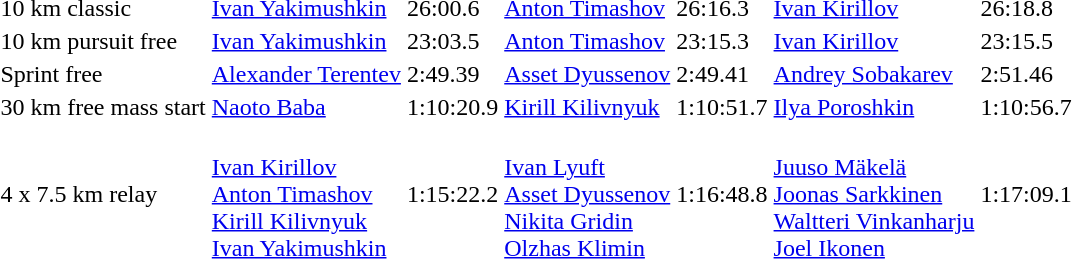<table>
<tr>
<td>10 km classic<br></td>
<td> <a href='#'>Ivan Yakimushkin</a></td>
<td>26:00.6</td>
<td> <a href='#'>Anton Timashov</a></td>
<td>26:16.3</td>
<td> <a href='#'>Ivan Kirillov</a></td>
<td>26:18.8</td>
</tr>
<tr>
<td>10 km pursuit free<br></td>
<td> <a href='#'>Ivan Yakimushkin</a></td>
<td>23:03.5</td>
<td> <a href='#'>Anton Timashov</a></td>
<td>23:15.3</td>
<td> <a href='#'>Ivan Kirillov</a></td>
<td>23:15.5</td>
</tr>
<tr>
<td>Sprint free<br></td>
<td> <a href='#'>Alexander Terentev</a></td>
<td>2:49.39</td>
<td> <a href='#'>Asset Dyussenov</a></td>
<td>2:49.41</td>
<td> <a href='#'>Andrey Sobakarev</a></td>
<td>2:51.46</td>
</tr>
<tr>
<td>30 km free mass start<br></td>
<td> <a href='#'>Naoto Baba</a></td>
<td>1:10:20.9</td>
<td> <a href='#'>Kirill Kilivnyuk</a></td>
<td>1:10:51.7</td>
<td> <a href='#'>Ilya Poroshkin</a></td>
<td>1:10:56.7</td>
</tr>
<tr>
<td>4 x 7.5 km relay<br></td>
<td><br><a href='#'>Ivan Kirillov</a><br><a href='#'>Anton Timashov</a><br><a href='#'>Kirill Kilivnyuk</a><br><a href='#'>Ivan Yakimushkin</a></td>
<td>1:15:22.2</td>
<td><br><a href='#'>Ivan Lyuft</a><br><a href='#'>Asset Dyussenov</a><br><a href='#'>Nikita Gridin</a><br><a href='#'>Olzhas Klimin</a></td>
<td>1:16:48.8</td>
<td><br><a href='#'>Juuso Mäkelä</a><br><a href='#'>Joonas Sarkkinen</a><br><a href='#'>Waltteri Vinkanharju</a><br><a href='#'>Joel Ikonen</a></td>
<td>1:17:09.1</td>
</tr>
</table>
